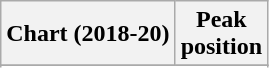<table class="wikitable sortable plainrowheaders" style="text-align:center">
<tr>
<th scope="col">Chart (2018-20)</th>
<th scope="col">Peak<br> position</th>
</tr>
<tr>
</tr>
<tr>
</tr>
<tr>
</tr>
</table>
